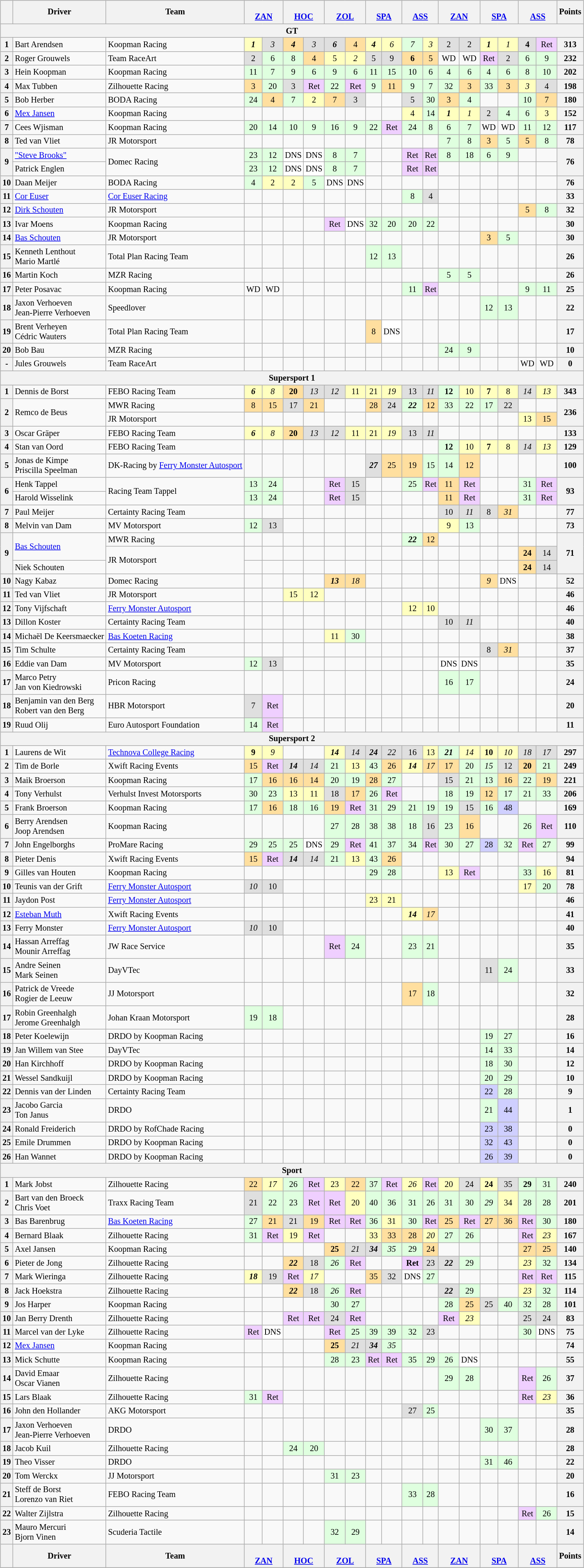<table>
<tr valign="top">
<td><br><table class="wikitable" style="font-size: 85%; text-align:center;">
<tr>
<th></th>
<th>Driver</th>
<th>Team</th>
<th colspan=2><br><a href='#'>ZAN</a></th>
<th colspan=2><br><a href='#'>HOC</a></th>
<th colspan=2><br><a href='#'>ZOL</a></th>
<th colspan=2><br><a href='#'>SPA</a></th>
<th colspan=2><br><a href='#'>ASS</a></th>
<th colspan=2><br><a href='#'>ZAN</a></th>
<th colspan=2><br><a href='#'>SPA</a></th>
<th colspan=2><br><a href='#'>ASS</a></th>
<th>Points</th>
</tr>
<tr>
<th colspan=20>GT</th>
</tr>
<tr>
<th>1</th>
<td align=left> Bart Arendsen</td>
<td align=left> Koopman Racing</td>
<td style="background:#FFFFBF;"><strong><em>1</em></strong></td>
<td style="background:#DFDFDF;"><em>3</em></td>
<td style="background:#FFDF9F;"><strong><em>4</em></strong></td>
<td style="background:#DFDFDF;"><em>3</em></td>
<td style="background:#DFDFDF;"><strong><em>6</em></strong></td>
<td style="background:#FFDF9F;">4</td>
<td style="background:#FFFFBF;"><strong><em>4</em></strong></td>
<td style="background:#FFFFBF;"><em>6</em></td>
<td style="background:#DFFFDF;"><em>7</em></td>
<td style="background:#FFFFBF;"><em>3</em></td>
<td style="background:#DFDFDF;">2</td>
<td style="background:#DFDFDF;">2</td>
<td style="background:#FFFFBF;"><strong><em>1</em></strong></td>
<td style="background:#FFFFBF;"><em>1</em></td>
<td style="background:#DFDFDF;"><strong>4</strong></td>
<td style="background:#EFCFFF;">Ret</td>
<th>313</th>
</tr>
<tr>
<th>2</th>
<td align=left> Roger Grouwels</td>
<td align=left> Team RaceArt</td>
<td style="background:#DFDFDF;">2</td>
<td style="background:#DFFFDF;">6</td>
<td style="background:#DFFFDF;">8</td>
<td style="background:#FFDF9F;">4</td>
<td style="background:#FFFFBF;">5</td>
<td style="background:#FFFFBF;"><em>2</em></td>
<td style="background:#DFDFDF;">5</td>
<td style="background:#DFDFDF;">9</td>
<td style="background:#FFDF9F;"><strong>6</strong></td>
<td style="background:#FFDF9F;">5</td>
<td>WD</td>
<td>WD</td>
<td style="background:#EFCFFF;">Ret</td>
<td style="background:#DFDFDF;">2</td>
<td style="background:#DFFFDF;">6</td>
<td style="background:#DFFFDF;">9</td>
<th>232</th>
</tr>
<tr>
<th>3</th>
<td align=left> Hein Koopman</td>
<td align=left> Koopman Racing</td>
<td style="background:#DFFFDF;">11</td>
<td style="background:#DFFFDF;">7</td>
<td style="background:#DFFFDF;">9</td>
<td style="background:#DFFFDF;">6</td>
<td style="background:#DFFFDF;">9</td>
<td style="background:#DFFFDF;">6</td>
<td style="background:#DFFFDF;">11</td>
<td style="background:#DFFFDF;">15</td>
<td style="background:#DFFFDF;">10</td>
<td style="background:#DFFFDF;">6</td>
<td style="background:#DFFFDF;">4</td>
<td style="background:#DFFFDF;">6</td>
<td style="background:#DFFFDF;">4</td>
<td style="background:#DFFFDF;">6</td>
<td style="background:#DFFFDF;">8</td>
<td style="background:#DFFFDF;">10</td>
<th>202</th>
</tr>
<tr>
<th>4</th>
<td align=left> Max Tubben</td>
<td align=left> Zilhouette Racing</td>
<td style="background:#FFDF9F;">3</td>
<td style="background:#DFFFDF;">20</td>
<td style="background:#DFDFDF;">3</td>
<td style="background:#EFCFFF;">Ret</td>
<td style="background:#DFFFDF;">22</td>
<td style="background:#EFCFFF;">Ret</td>
<td style="background:#DFFFDF;">9</td>
<td style="background:#FFDF9F;">11</td>
<td style="background:#DFFFDF;">9</td>
<td style="background:#DFFFDF;">7</td>
<td style="background:#DFFFDF;">32</td>
<td style="background:#FFDF9F;">3</td>
<td style="background:#DFFFDF;">33</td>
<td style="background:#FFDF9F;">3</td>
<td style="background:#FFFFBF;"><em>3</em></td>
<td style="background:#DFDFDF;">4</td>
<th>198</th>
</tr>
<tr>
<th>5</th>
<td align=left> Bob Herber</td>
<td align=left> BODA Racing</td>
<td style="background:#DFFFDF;">24</td>
<td style="background:#FFDF9F;">4</td>
<td style="background:#DFFFDF;">7</td>
<td style="background:#FFFFBF;">2</td>
<td style="background:#FFDF9F;">7</td>
<td style="background:#DFDFDF;">3</td>
<td></td>
<td></td>
<td style="background:#DFDFDF;">5</td>
<td style="background:#DFFFDF;">30</td>
<td style="background:#FFDF9F;">3</td>
<td style="background:#DFFFDF;">4</td>
<td></td>
<td></td>
<td style="background:#DFFFDF;">10</td>
<td style="background:#FFDF9F;">7</td>
<th>180</th>
</tr>
<tr>
<th>6</th>
<td align=left> <a href='#'>Mex Jansen</a></td>
<td align=left> Koopman Racing</td>
<td></td>
<td></td>
<td></td>
<td></td>
<td></td>
<td></td>
<td></td>
<td></td>
<td style="background:#FFFFBF;">4</td>
<td style="background:#DFFFDF;">14</td>
<td style="background:#FFFFBF;"><strong><em>1</em></strong></td>
<td style="background:#FFFFBF;"><em>1</em></td>
<td style="background:#DFDFDF;">2</td>
<td style="background:#DFFFDF;">4</td>
<td style="background:#DFFFDF;">6</td>
<td style="background:#FFFFBF;">3</td>
<th>152</th>
</tr>
<tr>
<th>7</th>
<td align=left> Cees Wjisman</td>
<td align=left> Koopman Racing</td>
<td style="background:#DFFFDF;">20</td>
<td style="background:#DFFFDF;">14</td>
<td style="background:#DFFFDF;">10</td>
<td style="background:#DFFFDF;">9</td>
<td style="background:#DFFFDF;">16</td>
<td style="background:#DFFFDF;">9</td>
<td style="background:#DFFFDF;">22</td>
<td style="background:#EFCFFF;">Ret</td>
<td style="background:#DFFFDF;">24</td>
<td style="background:#DFFFDF;">8</td>
<td style="background:#DFFFDF;">6</td>
<td style="background:#DFFFDF;">7</td>
<td>WD</td>
<td>WD</td>
<td style="background:#DFFFDF;">11</td>
<td style="background:#DFFFDF;">12</td>
<th>117</th>
</tr>
<tr>
<th>8</th>
<td align=left> Ted van Vliet</td>
<td align=left> JR Motorsport</td>
<td></td>
<td></td>
<td></td>
<td></td>
<td></td>
<td></td>
<td></td>
<td></td>
<td></td>
<td></td>
<td style="background:#DFFFDF;">7</td>
<td style="background:#DFFFDF;">8</td>
<td style="background:#FFDF9F;">3</td>
<td style="background:#DFFFDF;">5</td>
<td style="background:#FFDF9F;">5</td>
<td style="background:#DFFFDF;">8</td>
<th>78</th>
</tr>
<tr>
<th rowspan=2>9</th>
<td align=left> <a href='#'>"Steve Brooks"</a></td>
<td rowspan=2 align=left> Domec Racing</td>
<td style="background:#DFFFDF;">23</td>
<td style="background:#DFFFDF;">12</td>
<td style="background:#FFFFFF;">DNS</td>
<td style="background:#FFFFFF;">DNS</td>
<td style="background:#DFFFDF;">8</td>
<td style="background:#DFFFDF;">7</td>
<td></td>
<td></td>
<td style="background:#EFCFFF;">Ret</td>
<td style="background:#EFCFFF;">Ret</td>
<td style="background:#DFFFDF;">8</td>
<td style="background:#DFFFDF;">18</td>
<td style="background:#DFFFDF;">6</td>
<td style="background:#DFFFDF;">9</td>
<td></td>
<td></td>
<th rowspan=2>76</th>
</tr>
<tr>
<td align=left> Patrick Englen</td>
<td style="background:#DFFFDF;">23</td>
<td style="background:#DFFFDF;">12</td>
<td style="background:#FFFFFF;">DNS</td>
<td style="background:#FFFFFF;">DNS</td>
<td style="background:#DFFFDF;">8</td>
<td style="background:#DFFFDF;">7</td>
<td></td>
<td></td>
<td style="background:#EFCFFF;">Ret</td>
<td style="background:#EFCFFF;">Ret</td>
<td></td>
<td></td>
<td></td>
<td></td>
<td></td>
<td></td>
</tr>
<tr>
<th>10</th>
<td align=left> Daan Meijer</td>
<td align=left> BODA Racing</td>
<td style="background:#DFFFDF;">4</td>
<td style="background:#FFFFBF;">2</td>
<td style="background:#FFFFBF;">2</td>
<td style="background:#DFFFDF;">5</td>
<td style="background:#FFFFFF;">DNS</td>
<td style="background:#FFFFFF;">DNS</td>
<td></td>
<td></td>
<td></td>
<td></td>
<td></td>
<td></td>
<td></td>
<td></td>
<td></td>
<td></td>
<th>76</th>
</tr>
<tr>
<th>11</th>
<td align=left> <a href='#'>Cor Euser</a></td>
<td align=left> <a href='#'>Cor Euser Racing</a></td>
<td></td>
<td></td>
<td></td>
<td></td>
<td></td>
<td></td>
<td></td>
<td></td>
<td style="background:#DFFFDF;">8</td>
<td style="background:#DFDFDF;">4</td>
<td></td>
<td></td>
<td></td>
<td></td>
<td></td>
<td></td>
<th>33</th>
</tr>
<tr>
<th>12</th>
<td align=left> <a href='#'>Dirk Schouten</a></td>
<td align=left> JR Motorsport</td>
<td></td>
<td></td>
<td></td>
<td></td>
<td></td>
<td></td>
<td></td>
<td></td>
<td></td>
<td></td>
<td></td>
<td></td>
<td></td>
<td></td>
<td style="background:#FFDF9F;">5</td>
<td style="background:#DFFFDF;">8</td>
<th>32</th>
</tr>
<tr>
<th>13</th>
<td align=left> Ivar Moens</td>
<td align=left> Koopman Racing</td>
<td></td>
<td></td>
<td></td>
<td></td>
<td style="background:#EFCFFF;">Ret</td>
<td style="background:#FFFFFF;">DNS</td>
<td style="background:#DFFFDF;">32</td>
<td style="background:#DFFFDF;">20</td>
<td style="background:#DFFFDF;">20</td>
<td style="background:#DFFFDF;">22</td>
<td></td>
<td></td>
<td></td>
<td></td>
<td></td>
<td></td>
<th>30</th>
</tr>
<tr>
<th>14</th>
<td align=left> <a href='#'>Bas Schouten</a></td>
<td align=left> JR Motorsport</td>
<td></td>
<td></td>
<td></td>
<td></td>
<td></td>
<td></td>
<td></td>
<td></td>
<td></td>
<td></td>
<td></td>
<td></td>
<td style="background:#FFDF9F;">3</td>
<td style="background:#DFFFDF;">5</td>
<td></td>
<td></td>
<th>30</th>
</tr>
<tr>
<th>15</th>
<td align=left> Kenneth Lenthout<br> Mario Martlé</td>
<td align=left> Total Plan Racing Team</td>
<td></td>
<td></td>
<td></td>
<td></td>
<td></td>
<td></td>
<td style="background:#DFFFDF;">12</td>
<td style="background:#DFFFDF;">13</td>
<td></td>
<td></td>
<td></td>
<td></td>
<td></td>
<td></td>
<td></td>
<td></td>
<th>26</th>
</tr>
<tr>
<th>16</th>
<td align=left> Martin Koch</td>
<td align=left> MZR Racing</td>
<td></td>
<td></td>
<td></td>
<td></td>
<td></td>
<td></td>
<td></td>
<td></td>
<td></td>
<td></td>
<td style="background:#DFFFDF;">5</td>
<td style="background:#DFFFDF;">5</td>
<td></td>
<td></td>
<td></td>
<td></td>
<th>26</th>
</tr>
<tr>
<th>17</th>
<td align=left> Peter Posavac</td>
<td align=left> Koopman Racing</td>
<td>WD</td>
<td>WD</td>
<td></td>
<td></td>
<td></td>
<td></td>
<td></td>
<td></td>
<td style="background:#DFFFDF;">11</td>
<td style="background:#EFCFFF;">Ret</td>
<td></td>
<td></td>
<td></td>
<td></td>
<td style="background:#DFFFDF;">9</td>
<td style="background:#DFFFDF;">11</td>
<th>25</th>
</tr>
<tr>
<th>18</th>
<td align=left> Jaxon Verhoeven<br> Jean-Pierre Verhoeven</td>
<td align=left> Speedlover</td>
<td></td>
<td></td>
<td></td>
<td></td>
<td></td>
<td></td>
<td></td>
<td></td>
<td></td>
<td></td>
<td></td>
<td></td>
<td style="background:#DFFFDF;">12</td>
<td style="background:#DFFFDF;">13</td>
<td></td>
<td></td>
<th>22</th>
</tr>
<tr>
<th>19</th>
<td align=left> Brent Verheyen<br> Cédric Wauters</td>
<td align=left> Total Plan Racing Team</td>
<td></td>
<td></td>
<td></td>
<td></td>
<td></td>
<td></td>
<td style="background:#FFDF9F;">8</td>
<td style="background:#FFFFFF;">DNS</td>
<td></td>
<td></td>
<td></td>
<td></td>
<td></td>
<td></td>
<td></td>
<td></td>
<th>17</th>
</tr>
<tr>
<th>20</th>
<td align=left> Bob Bau</td>
<td align=left> MZR Racing</td>
<td></td>
<td></td>
<td></td>
<td></td>
<td></td>
<td></td>
<td></td>
<td></td>
<td></td>
<td></td>
<td style="background:#DFFFDF;">24</td>
<td style="background:#DFFFDF;">9</td>
<td></td>
<td></td>
<td></td>
<td></td>
<th>10</th>
</tr>
<tr>
<th>-</th>
<td align=left> Jules Grouwels</td>
<td align=left> Team RaceArt</td>
<td></td>
<td></td>
<td></td>
<td></td>
<td></td>
<td></td>
<td></td>
<td></td>
<td></td>
<td></td>
<td></td>
<td></td>
<td></td>
<td></td>
<td>WD</td>
<td>WD</td>
<th>0</th>
</tr>
<tr>
<th colspan=20>Supersport 1</th>
</tr>
<tr>
<th>1</th>
<td align=left> Dennis de Borst</td>
<td align=left> FEBO Racing Team</td>
<td style="background:#FFFFBF;"><strong><em>6</em></strong></td>
<td style="background:#FFFFBF;"><em>8</em></td>
<td style="background:#FFDF9F;"><strong>20</strong></td>
<td style="background:#DFDFDF;"><em>13</em></td>
<td style="background:#DFDFDF;"><em>12</em></td>
<td style="background:#FFFFBF;">11</td>
<td style="background:#FFFFBF;">21</td>
<td style="background:#FFFFBF;"><em>19</em></td>
<td style="background:#DFDFDF;">13</td>
<td style="background:#DFDFDF;"><em>11</em></td>
<td style="background:#DFFFDF;"><strong>12</strong></td>
<td style="background:#FFFFBF;">10</td>
<td style="background:#FFFFBF;"><strong>7</strong></td>
<td style="background:#FFFFBF;">8</td>
<td style="background:#DFDFDF;"><em>14</em></td>
<td style="background:#FFFFBF;"><em>13</em></td>
<th>343</th>
</tr>
<tr>
<th rowspan=2>2</th>
<td rowspan=2 align=left> Remco de Beus</td>
<td align=left> MWR Racing</td>
<td style="background:#FFDF9F;">8</td>
<td style="background:#FFDF9F;">15</td>
<td style="background:#DFDFDF;">17</td>
<td style="background:#FFDF9F;">21</td>
<td></td>
<td></td>
<td style="background:#FFDF9F;">28</td>
<td style="background:#DFDFDF;">24</td>
<td style="background:#DFFFDF;"><strong><em>22</em></strong></td>
<td style="background:#FFDF9F;">12</td>
<td style="background:#DFFFDF;">33</td>
<td style="background:#DFFFDF;">22</td>
<td style="background:#DFFFDF;">17</td>
<td style="background:#DFDFDF;">22</td>
<td></td>
<td></td>
<th rowspan=2>236</th>
</tr>
<tr>
<td align=left> JR Motorsport</td>
<td></td>
<td></td>
<td></td>
<td></td>
<td></td>
<td></td>
<td></td>
<td></td>
<td></td>
<td></td>
<td></td>
<td></td>
<td></td>
<td></td>
<td style="background:#FFFFBF;">13</td>
<td style="background:#FFDF9F;">15</td>
</tr>
<tr>
<th>3</th>
<td align=left> Oscar Gräper</td>
<td align=left> FEBO Racing Team</td>
<td style="background:#FFFFBF;"><strong><em>6</em></strong></td>
<td style="background:#FFFFBF;"><em>8</em></td>
<td style="background:#FFDF9F;"><strong>20</strong></td>
<td style="background:#DFDFDF;"><em>13</em></td>
<td style="background:#DFDFDF;"><em>12</em></td>
<td style="background:#FFFFBF;">11</td>
<td style="background:#FFFFBF;">21</td>
<td style="background:#FFFFBF;"><em>19</em></td>
<td style="background:#DFDFDF;">13</td>
<td style="background:#DFDFDF;"><em>11</em></td>
<td></td>
<td></td>
<td></td>
<td></td>
<td></td>
<td></td>
<th>133</th>
</tr>
<tr>
<th>4</th>
<td align=left> Stan van Oord</td>
<td align=left> FEBO Racing Team</td>
<td></td>
<td></td>
<td></td>
<td></td>
<td></td>
<td></td>
<td></td>
<td></td>
<td></td>
<td></td>
<td style="background:#DFFFDF;"><strong>12</strong></td>
<td style="background:#FFFFBF;">10</td>
<td style="background:#FFFFBF;"><strong>7</strong></td>
<td style="background:#FFFFBF;">8</td>
<td style="background:#DFDFDF;"><em>14</em></td>
<td style="background:#FFFFBF;"><em>13</em></td>
<th>129</th>
</tr>
<tr>
<th>5</th>
<td align=left> Jonas de Kimpe<br> Priscilla Speelman</td>
<td align=left> DK-Racing by <a href='#'>Ferry Monster Autosport</a></td>
<td></td>
<td></td>
<td></td>
<td></td>
<td></td>
<td></td>
<td style="background:#DFDFDF;"><strong><em>27</em></strong></td>
<td style="background:#FFDF9F;">25</td>
<td style="background:#FFDF9F;">19</td>
<td style="background:#DFFFDF;">15</td>
<td style="background:#DFFFDF;">14</td>
<td style="background:#FFDF9F;">12</td>
<td></td>
<td></td>
<td></td>
<td></td>
<th>100</th>
</tr>
<tr>
<th rowspan=2>6</th>
<td align=left> Henk Tappel</td>
<td rowspan=2 align=left> Racing Team Tappel</td>
<td style="background:#DFFFDF;">13</td>
<td style="background:#DFFFDF;">24</td>
<td></td>
<td></td>
<td style="background:#EFCFFF;">Ret</td>
<td style="background:#DFDFDF;">15</td>
<td></td>
<td></td>
<td style="background:#DFFFDF;">25</td>
<td style="background:#EFCFFF;">Ret</td>
<td style="background:#FFDF9F;">11</td>
<td style="background:#EFCFFF;">Ret</td>
<td></td>
<td></td>
<td style="background:#DFFFDF;">31</td>
<td style="background:#EFCFFF;">Ret</td>
<th rowspan=2>93</th>
</tr>
<tr>
<td align=left> Harold Wisselink</td>
<td style="background:#DFFFDF;">13</td>
<td style="background:#DFFFDF;">24</td>
<td></td>
<td></td>
<td style="background:#EFCFFF;">Ret</td>
<td style="background:#DFDFDF;">15</td>
<td></td>
<td></td>
<td></td>
<td></td>
<td style="background:#FFDF9F;">11</td>
<td style="background:#EFCFFF;">Ret</td>
<td></td>
<td></td>
<td style="background:#DFFFDF;">31</td>
<td style="background:#EFCFFF;">Ret</td>
</tr>
<tr>
<th>7</th>
<td align=left> Paul Meijer</td>
<td align=left> Certainty Racing Team</td>
<td></td>
<td></td>
<td></td>
<td></td>
<td></td>
<td></td>
<td></td>
<td></td>
<td></td>
<td></td>
<td style="background:#DFDFDF;">10</td>
<td style="background:#DFDFDF;"><em>11</em></td>
<td style="background:#DFDFDF;">8</td>
<td style="background:#FFDF9F;"><em>31</em></td>
<td></td>
<td></td>
<th>77</th>
</tr>
<tr>
<th>8</th>
<td align=left> Melvin van Dam</td>
<td align=left> MV Motorsport</td>
<td style="background:#DFFFDF;">12</td>
<td style="background:#DFDFDF;">13</td>
<td></td>
<td></td>
<td></td>
<td></td>
<td></td>
<td></td>
<td></td>
<td></td>
<td style="background:#FFFFBF;">9</td>
<td style="background:#DFFFDF;">13</td>
<td></td>
<td></td>
<td></td>
<td></td>
<th>73</th>
</tr>
<tr>
<th rowspan=3>9</th>
<td rowspan=2 align=left> <a href='#'>Bas Schouten</a></td>
<td align=left> MWR Racing</td>
<td></td>
<td></td>
<td></td>
<td></td>
<td></td>
<td></td>
<td></td>
<td></td>
<td style="background:#DFFFDF;"><strong><em>22</em></strong></td>
<td style="background:#FFDF9F;">12</td>
<td></td>
<td></td>
<td></td>
<td></td>
<td></td>
<td></td>
<th rowspan=3>71</th>
</tr>
<tr>
<td rowspan=2 align=left> JR Motorsport</td>
<td></td>
<td></td>
<td></td>
<td></td>
<td></td>
<td></td>
<td></td>
<td></td>
<td></td>
<td></td>
<td></td>
<td></td>
<td></td>
<td></td>
<td style="background:#FFDF9F;"><strong>24</strong></td>
<td style="background:#DFDFDF;">14</td>
</tr>
<tr>
<td align=left> Niek Schouten</td>
<td></td>
<td></td>
<td></td>
<td></td>
<td></td>
<td></td>
<td></td>
<td></td>
<td></td>
<td></td>
<td></td>
<td></td>
<td></td>
<td></td>
<td style="background:#FFDF9F;"><strong>24</strong></td>
<td style="background:#DFDFDF;">14</td>
</tr>
<tr>
<th>10</th>
<td align=left> Nagy Kabaz</td>
<td align=left> Domec Racing</td>
<td></td>
<td></td>
<td></td>
<td></td>
<td style="background:#FFDF9F;"><strong><em>13</em></strong></td>
<td style="background:#FFDF9F;"><em>18</em></td>
<td></td>
<td></td>
<td></td>
<td></td>
<td></td>
<td></td>
<td style="background:#FFDF9F;"><em>9</em></td>
<td style="background:#FFFFFF;">DNS</td>
<td></td>
<td></td>
<th>52</th>
</tr>
<tr>
<th>11</th>
<td align=left> Ted van Vliet</td>
<td align=left> JR Motorsport</td>
<td></td>
<td></td>
<td style="background:#FFFFBF;">15</td>
<td style="background:#FFFFBF;">12</td>
<td></td>
<td></td>
<td></td>
<td></td>
<td></td>
<td></td>
<td></td>
<td></td>
<td></td>
<td></td>
<td></td>
<td></td>
<th>46</th>
</tr>
<tr>
<th>12</th>
<td align=left> Tony Vijfschaft</td>
<td align=left> <a href='#'>Ferry Monster Autosport</a></td>
<td></td>
<td></td>
<td></td>
<td></td>
<td></td>
<td></td>
<td></td>
<td></td>
<td style="background:#FFFFBF;">12</td>
<td style="background:#FFFFBF;">10</td>
<td></td>
<td></td>
<td></td>
<td></td>
<td></td>
<td></td>
<th>46</th>
</tr>
<tr>
<th>13</th>
<td align=left> Dillon Koster</td>
<td align=left> Certainty Racing Team</td>
<td></td>
<td></td>
<td></td>
<td></td>
<td></td>
<td></td>
<td></td>
<td></td>
<td></td>
<td></td>
<td style="background:#DFDFDF;">10</td>
<td style="background:#DFDFDF;"><em>11</em></td>
<td></td>
<td></td>
<td></td>
<td></td>
<th>40</th>
</tr>
<tr>
<th>14</th>
<td align=left> Michaël De Keersmaecker</td>
<td align=left> <a href='#'>Bas Koeten Racing</a></td>
<td></td>
<td></td>
<td></td>
<td></td>
<td style="background:#FFFFBF;">11</td>
<td style="background:#DFFFDF;">30</td>
<td></td>
<td></td>
<td></td>
<td></td>
<td></td>
<td></td>
<td></td>
<td></td>
<td></td>
<td></td>
<th>38</th>
</tr>
<tr>
<th>15</th>
<td align=left> Tim Schulte</td>
<td align=left> Certainty Racing Team</td>
<td></td>
<td></td>
<td></td>
<td></td>
<td></td>
<td></td>
<td></td>
<td></td>
<td></td>
<td></td>
<td></td>
<td></td>
<td style="background:#DFDFDF;">8</td>
<td style="background:#FFDF9F;"><em>31</em></td>
<td></td>
<td></td>
<th>37</th>
</tr>
<tr>
<th>16</th>
<td align=left> Eddie van Dam</td>
<td align=left> MV Motorsport</td>
<td style="background:#DFFFDF;">12</td>
<td style="background:#DFDFDF;">13</td>
<td></td>
<td></td>
<td></td>
<td></td>
<td></td>
<td></td>
<td></td>
<td></td>
<td style="background:#FFFFFF;">DNS</td>
<td style="background:#FFFFFF;">DNS</td>
<td></td>
<td></td>
<td></td>
<td></td>
<th>35</th>
</tr>
<tr>
<th>17</th>
<td align=left> Marco Petry<br> Jan von Kiedrowski</td>
<td align=left> Pricon Racing</td>
<td></td>
<td></td>
<td></td>
<td></td>
<td></td>
<td></td>
<td></td>
<td></td>
<td></td>
<td></td>
<td style="background:#DFFFDF;">16</td>
<td style="background:#DFFFDF;">17</td>
<td></td>
<td></td>
<td></td>
<td></td>
<th>24</th>
</tr>
<tr>
<th>18</th>
<td align=left> Benjamin van den Berg<br> Robert van den Berg</td>
<td align=left> HBR Motorsport</td>
<td style="background:#DFDFDF;">7</td>
<td style="background:#EFCFFF;">Ret</td>
<td></td>
<td></td>
<td></td>
<td></td>
<td></td>
<td></td>
<td></td>
<td></td>
<td></td>
<td></td>
<td></td>
<td></td>
<td></td>
<td></td>
<th>20</th>
</tr>
<tr>
<th>19</th>
<td align=left> Ruud Olij</td>
<td align=left> Euro Autosport Foundation</td>
<td style="background:#DFFFDF;">14</td>
<td style="background:#EFCFFF;">Ret</td>
<td></td>
<td></td>
<td></td>
<td></td>
<td></td>
<td></td>
<td></td>
<td></td>
<td></td>
<td></td>
<td></td>
<td></td>
<td></td>
<td></td>
<th>11</th>
</tr>
<tr>
<th colspan=20>Supersport 2</th>
</tr>
<tr>
<th>1</th>
<td align=left> Laurens de Wit</td>
<td align=left> <a href='#'>Technova College Racing</a></td>
<td style="background:#FFFFBF;"><strong>9</strong></td>
<td style="background:#FFFFBF;"><em>9</em></td>
<td></td>
<td></td>
<td style="background:#FFFFBF;"><strong><em>14</em></strong></td>
<td style="background:#DFDFDF;"><em>14</em></td>
<td style="background:#DFDFDF;"><strong><em>24</em></strong></td>
<td style="background:#DFDFDF;"><em>22</em></td>
<td style="background:#DFDFDF;">16</td>
<td style="background:#FFFFBF;">13</td>
<td style="background:#DFFFDF;"><strong><em>21</em></strong></td>
<td style="background:#FFFFBF;"><em>14</em></td>
<td style="background:#FFFFBF;"><strong>10</strong></td>
<td style="background:#FFFFBF;"><em>10</em></td>
<td style="background:#DFDFDF;"><em>18</em></td>
<td style="background:#DFDFDF;"><em>17</em></td>
<th>297</th>
</tr>
<tr>
<th>2</th>
<td align=left> Tim de Borle</td>
<td align=left> Xwift Racing Events</td>
<td style="background:#FFDF9F;">15</td>
<td style="background:#EFCFFF;">Ret</td>
<td style="background:#DFDFDF;"><strong><em>14</em></strong></td>
<td style="background:#DFDFDF;"><em>14</em></td>
<td style="background:#DFFFDF;">21</td>
<td style="background:#FFFFBF;">13</td>
<td style="background:#DFFFDF;">43</td>
<td style="background:#FFDF9F;">26</td>
<td style="background:#FFFFBF;"><strong><em>14</em></strong></td>
<td style="background:#FFDF9F;"><em>17</em></td>
<td style="background:#FFDF9F;">17</td>
<td style="background:#DFFFDF;">20</td>
<td style="background:#DFFFDF;"><em>15</em></td>
<td style="background:#DFDFDF;">12</td>
<td style="background:#FFDF9F;"><strong>20</strong></td>
<td style="background:#DFFFDF;">21</td>
<th>249</th>
</tr>
<tr>
<th>3</th>
<td align=left> Maik Broerson</td>
<td align=left> Koopman Racing</td>
<td style="background:#DFFFDF;">17</td>
<td style="background:#FFDF9F;">16</td>
<td style="background:#FFDF9F;">16</td>
<td style="background:#FFDF9F;">14</td>
<td style="background:#DFFFDF;">20</td>
<td style="background:#DFFFDF;">19</td>
<td style="background:#FFDF9F;">28</td>
<td style="background:#DFFFDF;">27</td>
<td></td>
<td></td>
<td style="background:#DFDFDF;">15</td>
<td style="background:#DFFFDF;">21</td>
<td style="background:#DFFFDF;">13</td>
<td style="background:#FFDF9F;">16</td>
<td style="background:#DFFFDF;">22</td>
<td style="background:#FFDF9F;">19</td>
<th>221</th>
</tr>
<tr>
<th>4</th>
<td align=left> Tony Verhulst</td>
<td align=left> Verhulst Invest Motorsports</td>
<td style="background:#DFFFDF;">30</td>
<td style="background:#DFFFDF;">23</td>
<td style="background:#FFFFBF;">13</td>
<td style="background:#FFFFBF;">11</td>
<td style="background:#DFDFDF;">18</td>
<td style="background:#FFDF9F;">17</td>
<td style="background:#DFFFDF;">26</td>
<td style="background:#EFCFFF;">Ret</td>
<td></td>
<td></td>
<td style="background:#DFFFDF;">18</td>
<td style="background:#DFFFDF;">19</td>
<td style="background:#FFDF9F;">12</td>
<td style="background:#DFFFDF;">17</td>
<td style="background:#DFFFDF;">21</td>
<td style="background:#DFFFDF;">33</td>
<th>206</th>
</tr>
<tr>
<th>5</th>
<td align=left> Frank Broerson</td>
<td align=left> Koopman Racing</td>
<td style="background:#DFFFDF;">17</td>
<td style="background:#FFDF9F;">16</td>
<td style="background:#DFFFDF;">18</td>
<td style="background:#DFFFDF;">16</td>
<td style="background:#FFDF9F;">19</td>
<td style="background:#EFCFFF;">Ret</td>
<td style="background:#DFFFDF;">31</td>
<td style="background:#DFFFDF;">29</td>
<td style="background:#DFFFDF;">21</td>
<td style="background:#DFFFDF;">19</td>
<td style="background:#DFFFDF;">19</td>
<td style="background:#DFDFDF;">15</td>
<td style="background:#DFFFDF;">16</td>
<td style="background:#CFCFFF;">48</td>
<td></td>
<td></td>
<th>169</th>
</tr>
<tr>
<th>6</th>
<td align=left> Berry Arendsen<br> Joop Arendsen</td>
<td align=left> Koopman Racing</td>
<td></td>
<td></td>
<td></td>
<td></td>
<td style="background:#DFFFDF;">27</td>
<td style="background:#DFFFDF;">28</td>
<td style="background:#DFFFDF;">38</td>
<td style="background:#DFFFDF;">38</td>
<td style="background:#DFFFDF;">18</td>
<td style="background:#DFDFDF;">16</td>
<td style="background:#DFFFDF;">23</td>
<td style="background:#FFDF9F;">16</td>
<td></td>
<td></td>
<td style="background:#DFFFDF;">26</td>
<td style="background:#EFCFFF;">Ret</td>
<th>110</th>
</tr>
<tr>
<th>7</th>
<td align=left> John Engelborghs</td>
<td align=left> ProMare Racing</td>
<td style="background:#DFFFDF;">29</td>
<td style="background:#DFFFDF;">25</td>
<td style="background:#DFFFDF;">25</td>
<td style="background:#FFFFFF;">DNS</td>
<td style="background:#DFFFDF;">29</td>
<td style="background:#EFCFFF;">Ret</td>
<td style="background:#DFFFDF;">41</td>
<td style="background:#DFFFDF;">37</td>
<td style="background:#DFFFDF;">34</td>
<td style="background:#EFCFFF;">Ret</td>
<td style="background:#DFFFDF;">30</td>
<td style="background:#DFFFDF;">27</td>
<td style="background:#CFCFFF;">28</td>
<td style="background:#DFFFDF;">32</td>
<td style="background:#EFCFFF;">Ret</td>
<td style="background:#DFFFDF;">27</td>
<th>99</th>
</tr>
<tr>
<th>8</th>
<td align=left> Pieter Denis</td>
<td align=left> Xwift Racing Events</td>
<td style="background:#FFDF9F;">15</td>
<td style="background:#EFCFFF;">Ret</td>
<td style="background:#DFDFDF;"><strong><em>14</em></strong></td>
<td style="background:#DFDFDF;"><em>14</em></td>
<td style="background:#DFFFDF;">21</td>
<td style="background:#FFFFBF;">13</td>
<td style="background:#DFFFDF;">43</td>
<td style="background:#FFDF9F;">26</td>
<td></td>
<td></td>
<td></td>
<td></td>
<td></td>
<td></td>
<td></td>
<td></td>
<th>94</th>
</tr>
<tr>
<th>9</th>
<td align=left> Gilles van Houten</td>
<td align=left> Koopman Racing</td>
<td></td>
<td></td>
<td></td>
<td></td>
<td></td>
<td></td>
<td style="background:#DFFFDF;">29</td>
<td style="background:#DFFFDF;">28</td>
<td></td>
<td></td>
<td style="background:#FFFFBF;">13</td>
<td style="background:#EFCFFF;">Ret</td>
<td></td>
<td></td>
<td style="background:#DFFFDF;">33</td>
<td style="background:#FFFFBF;">16</td>
<th>81</th>
</tr>
<tr>
<th>10</th>
<td align=left> Teunis van der Grift</td>
<td align=left> <a href='#'>Ferry Monster Autosport</a></td>
<td style="background:#DFDFDF;"><em>10</em></td>
<td style="background:#DFDFDF;">10</td>
<td></td>
<td></td>
<td></td>
<td></td>
<td></td>
<td></td>
<td></td>
<td></td>
<td></td>
<td></td>
<td></td>
<td></td>
<td style="background:#FFFFBF;">17</td>
<td style="background:#DFFFDF;">20</td>
<th>78</th>
</tr>
<tr>
<th>11</th>
<td align=left> Jaydon Post</td>
<td align=left> <a href='#'>Ferry Monster Autosport</a></td>
<td></td>
<td></td>
<td></td>
<td></td>
<td></td>
<td></td>
<td style="background:#FFFFBF;">23</td>
<td style="background:#FFFFBF;">21</td>
<td></td>
<td></td>
<td></td>
<td></td>
<td></td>
<td></td>
<td></td>
<td></td>
<th>46</th>
</tr>
<tr>
<th>12</th>
<td align=left> <a href='#'>Esteban Muth</a></td>
<td align=left> Xwift Racing Events</td>
<td></td>
<td></td>
<td></td>
<td></td>
<td></td>
<td></td>
<td></td>
<td></td>
<td style="background:#FFFFBF;"><strong><em>14</em></strong></td>
<td style="background:#FFDF9F;"><em>17</em></td>
<td></td>
<td></td>
<td></td>
<td></td>
<td></td>
<td></td>
<th>41</th>
</tr>
<tr>
<th>13</th>
<td align=left> Ferry Monster</td>
<td align=left> <a href='#'>Ferry Monster Autosport</a></td>
<td style="background:#DFDFDF;"><em>10</em></td>
<td style="background:#DFDFDF;">10</td>
<td></td>
<td></td>
<td></td>
<td></td>
<td></td>
<td></td>
<td></td>
<td></td>
<td></td>
<td></td>
<td></td>
<td></td>
<td></td>
<td></td>
<th>40</th>
</tr>
<tr>
<th>14</th>
<td align=left> Hassan Arreffag<br> Mounir Arreffag</td>
<td align=left> JW Race Service</td>
<td></td>
<td></td>
<td></td>
<td></td>
<td style="background:#EFCFFF;">Ret</td>
<td style="background:#DFFFDF;">24</td>
<td></td>
<td></td>
<td style="background:#DFFFDF;">23</td>
<td style="background:#DFFFDF;">21</td>
<td></td>
<td></td>
<td></td>
<td></td>
<td></td>
<td></td>
<th>35</th>
</tr>
<tr>
<th>15</th>
<td align=left> Andre Seinen<br> Mark Seinen</td>
<td align=left> DayVTec</td>
<td></td>
<td></td>
<td></td>
<td></td>
<td></td>
<td></td>
<td></td>
<td></td>
<td></td>
<td></td>
<td></td>
<td></td>
<td style="background:#DFDFDF;">11</td>
<td style="background:#DFFFDF;">24</td>
<td></td>
<td></td>
<th>33</th>
</tr>
<tr>
<th>16</th>
<td align=left> Patrick de Vreede<br> Rogier de Leeuw</td>
<td align=left> JJ Motorsport</td>
<td></td>
<td></td>
<td></td>
<td></td>
<td></td>
<td></td>
<td></td>
<td></td>
<td style="background:#FFDF9F;">17</td>
<td style="background:#DFFFDF;">18</td>
<td></td>
<td></td>
<td></td>
<td></td>
<td></td>
<td></td>
<th>32</th>
</tr>
<tr>
<th>17</th>
<td align=left> Robin Greenhalgh<br> Jerome Greenhalgh</td>
<td align=left> Johan Kraan Motorsport</td>
<td style="background:#DFFFDF;">19</td>
<td style="background:#DFFFDF;">18</td>
<td></td>
<td></td>
<td></td>
<td></td>
<td></td>
<td></td>
<td></td>
<td></td>
<td></td>
<td></td>
<td></td>
<td></td>
<td></td>
<td></td>
<th>28</th>
</tr>
<tr>
<th>18</th>
<td align=left> Peter Koelewijn</td>
<td align=left> DRDO by Koopman Racing</td>
<td></td>
<td></td>
<td></td>
<td></td>
<td></td>
<td></td>
<td></td>
<td></td>
<td></td>
<td></td>
<td></td>
<td></td>
<td style="background:#DFFFDF;">19</td>
<td style="background:#DFFFDF;">27</td>
<td></td>
<td></td>
<th>16</th>
</tr>
<tr>
<th>19</th>
<td align=left> Jan Willem van Stee</td>
<td align=left> DayVTec</td>
<td></td>
<td></td>
<td></td>
<td></td>
<td></td>
<td></td>
<td></td>
<td></td>
<td></td>
<td></td>
<td></td>
<td></td>
<td style="background:#DFFFDF;">14</td>
<td style="background:#DFFFDF;">33</td>
<td></td>
<td></td>
<th>14</th>
</tr>
<tr>
<th>20</th>
<td align=left> Han Kirchhoff</td>
<td align=left> DRDO by Koopman Racing</td>
<td></td>
<td></td>
<td></td>
<td></td>
<td></td>
<td></td>
<td></td>
<td></td>
<td></td>
<td></td>
<td></td>
<td></td>
<td style="background:#DFFFDF;">18</td>
<td style="background:#DFFFDF;">30</td>
<td></td>
<td></td>
<th>12</th>
</tr>
<tr>
<th>21</th>
<td align=left> Wessel Sandkuijl</td>
<td align=left> DRDO by Koopman Racing</td>
<td></td>
<td></td>
<td></td>
<td></td>
<td></td>
<td></td>
<td></td>
<td></td>
<td></td>
<td></td>
<td></td>
<td></td>
<td style="background:#DFFFDF;">20</td>
<td style="background:#DFFFDF;">29</td>
<td></td>
<td></td>
<th>10</th>
</tr>
<tr>
<th>22</th>
<td align=left> Dennis van der Linden</td>
<td align=left> Certainty Racing Team</td>
<td></td>
<td></td>
<td></td>
<td></td>
<td></td>
<td></td>
<td></td>
<td></td>
<td></td>
<td></td>
<td></td>
<td></td>
<td style="background:#CFCFFF;">22</td>
<td style="background:#DFFFDF;">28</td>
<td></td>
<td></td>
<th>9</th>
</tr>
<tr>
<th>23</th>
<td align=left> Jacobo Garcia<br> Ton Janus</td>
<td align=left> DRDO</td>
<td></td>
<td></td>
<td></td>
<td></td>
<td></td>
<td></td>
<td></td>
<td></td>
<td></td>
<td></td>
<td></td>
<td></td>
<td style="background:#DFFFDF;">21</td>
<td style="background:#CFCFFF;">44</td>
<td></td>
<td></td>
<th>1</th>
</tr>
<tr>
<th>24</th>
<td align=left> Ronald Freiderich</td>
<td align=left> DRDO by RofChade Racing</td>
<td></td>
<td></td>
<td></td>
<td></td>
<td></td>
<td></td>
<td></td>
<td></td>
<td></td>
<td></td>
<td></td>
<td></td>
<td style="background:#CFCFFF;">23</td>
<td style="background:#CFCFFF;">38</td>
<td></td>
<td></td>
<th>0</th>
</tr>
<tr>
<th>25</th>
<td align=left> Emile Drummen</td>
<td align=left> DRDO by Koopman Racing</td>
<td></td>
<td></td>
<td></td>
<td></td>
<td></td>
<td></td>
<td></td>
<td></td>
<td></td>
<td></td>
<td></td>
<td></td>
<td style="background:#CFCFFF;">32</td>
<td style="background:#CFCFFF;">43</td>
<td></td>
<td></td>
<th>0</th>
</tr>
<tr>
<th>26</th>
<td align=left> Han Wannet</td>
<td align=left> DRDO by Koopman Racing</td>
<td></td>
<td></td>
<td></td>
<td></td>
<td></td>
<td></td>
<td></td>
<td></td>
<td></td>
<td></td>
<td></td>
<td></td>
<td style="background:#CFCFFF;">26</td>
<td style="background:#CFCFFF;">39</td>
<td></td>
<td></td>
<th>0</th>
</tr>
<tr>
<th colspan=20>Sport</th>
</tr>
<tr>
<th>1</th>
<td align=left> Mark Jobst</td>
<td align=left> Zilhouette Racing</td>
<td style="background:#FFDF9F;">22</td>
<td style="background:#FFFFBF;"><em>17</em></td>
<td style="background:#DFFFDF;">26</td>
<td style="background:#EFCFFF;">Ret</td>
<td style="background:#FFFFBF;">23</td>
<td style="background:#FFDF9F;">22</td>
<td style="background:#DFFFDF;">37</td>
<td style="background:#EFCFFF;">Ret</td>
<td style="background:#FFFFBF;"><em>26</em></td>
<td style="background:#EFCFFF;">Ret</td>
<td style="background:#FFFFBF;">20</td>
<td style="background:#DFDFDF;">24</td>
<td style="background:#FFFFBF;"><strong>24</strong></td>
<td style="background:#DFDFDF;">35</td>
<td style="background:#DFFFDF;"><strong>29</strong></td>
<td style="background:#DFFFDF;">31</td>
<th>240</th>
</tr>
<tr>
<th>2</th>
<td align=left> Bart van den Broeck<br> Chris Voet</td>
<td align=left> Traxx Racing Team</td>
<td style="background:#DFDFDF;">21</td>
<td style="background:#DFFFDF;">22</td>
<td style="background:#DFFFDF;">23</td>
<td style="background:#EFCFFF;">Ret</td>
<td style="background:#EFCFFF;">Ret</td>
<td style="background:#FFFFBF;">20</td>
<td style="background:#DFFFDF;">40</td>
<td style="background:#DFFFDF;">36</td>
<td style="background:#DFFFDF;">31</td>
<td style="background:#DFFFDF;">26</td>
<td style="background:#DFFFDF;">31</td>
<td style="background:#DFFFDF;">30</td>
<td style="background:#DFFFDF;"><em>29</em></td>
<td style="background:#FFFFBF;">34</td>
<td style="background:#DFFFDF;">28</td>
<td style="background:#DFFFDF;">28</td>
<th>201</th>
</tr>
<tr>
<th>3</th>
<td align=left> Bas Barenbrug</td>
<td align=left> <a href='#'>Bas Koeten Racing</a></td>
<td style="background:#DFFFDF;">27</td>
<td style="background:#FFDF9F;">21</td>
<td style="background:#DFDFDF;">21</td>
<td style="background:#FFDF9F;">19</td>
<td style="background:#EFCFFF;">Ret</td>
<td style="background:#EFCFFF;">Ret</td>
<td style="background:#DFFFDF;">36</td>
<td style="background:#FFFFBF;">31</td>
<td style="background:#DFFFDF;">30</td>
<td style="background:#EFCFFF;">Ret</td>
<td style="background:#FFDF9F;">25</td>
<td style="background:#EFCFFF;">Ret</td>
<td style="background:#FFDF9F;">27</td>
<td style="background:#FFDF9F;">36</td>
<td style="background:#EFCFFF;">Ret</td>
<td style="background:#DFFFDF;">30</td>
<th>180</th>
</tr>
<tr>
<th>4</th>
<td align=left> Bernard Blaak</td>
<td align=left> Zilhouette Racing</td>
<td style="background:#DFFFDF;">31</td>
<td style="background:#EFCFFF;">Ret</td>
<td style="background:#FFFFBF;">19</td>
<td style="background:#EFCFFF;">Ret</td>
<td></td>
<td></td>
<td style="background:#FFFFBF;">33</td>
<td style="background:#FFDF9F;">33</td>
<td style="background:#FFDF9F;">28</td>
<td style="background:#FFFFBF;"><em>20</em></td>
<td style="background:#DFFFDF;">27</td>
<td style="background:#DFFFDF;">26</td>
<td></td>
<td></td>
<td style="background:#EFCFFF;">Ret</td>
<td style="background:#FFFFBF;"><em>23</em></td>
<th>167</th>
</tr>
<tr>
<th>5</th>
<td align=left> Axel Jansen</td>
<td align=left> Koopman Racing</td>
<td></td>
<td></td>
<td></td>
<td></td>
<td style="background:#FFDF9F;"><strong>25</strong></td>
<td style="background:#DFDFDF;"><em>21</em></td>
<td style="background:#DFDFDF;"><strong><em>34</em></strong></td>
<td style="background:#DFFFDF;"><em>35</em></td>
<td style="background:#DFFFDF;">29</td>
<td style="background:#FFDF9F;">24</td>
<td></td>
<td></td>
<td></td>
<td></td>
<td style="background:#FFDF9F;">27</td>
<td style="background:#FFDF9F;">25</td>
<th>140</th>
</tr>
<tr>
<th>6</th>
<td align=left> Pieter de Jong</td>
<td align=left> Zilhouette Racing</td>
<td></td>
<td></td>
<td style="background:#FFDF9F;"><strong><em>22</em></strong></td>
<td style="background:#DFDFDF;">18</td>
<td style="background:#DFFFDF;"><em>26</em></td>
<td style="background:#EFCFFF;">Ret</td>
<td></td>
<td></td>
<td style="background:#EFCFFF;"><strong>Ret</strong></td>
<td style="background:#DFDFDF;">23</td>
<td style="background:#DFDFDF;"><strong><em>22</em></strong></td>
<td style="background:#DFFFDF;">29</td>
<td></td>
<td></td>
<td style="background:#FFFFBF;"><em>23</em></td>
<td style="background:#DFFFDF;">32</td>
<th>134</th>
</tr>
<tr>
<th>7</th>
<td align=left> Mark Wieringa</td>
<td align=left> Zilhouette Racing</td>
<td style="background:#FFFFBF;"><strong><em>18</em></strong></td>
<td style="background:#DFDFDF;">19</td>
<td style="background:#EFCFFF;">Ret</td>
<td style="background:#FFFFBF;"><em>17</em></td>
<td></td>
<td></td>
<td style="background:#FFDF9F;">35</td>
<td style="background:#DFDFDF;">32</td>
<td style="background:#FFFFFF;">DNS</td>
<td style="background:#DFFFDF;">27</td>
<td></td>
<td></td>
<td></td>
<td></td>
<td style="background:#EFCFFF;">Ret</td>
<td style="background:#EFCFFF;">Ret</td>
<th>115</th>
</tr>
<tr>
<th>8</th>
<td align=left> Jack Hoekstra</td>
<td align=left> Zilhouette Racing</td>
<td></td>
<td></td>
<td style="background:#FFDF9F;"><strong><em>22</em></strong></td>
<td style="background:#DFDFDF;">18</td>
<td style="background:#DFFFDF;"><em>26</em></td>
<td style="background:#EFCFFF;">Ret</td>
<td></td>
<td></td>
<td></td>
<td></td>
<td style="background:#DFDFDF;"><strong><em>22</em></strong></td>
<td style="background:#DFFFDF;">29</td>
<td></td>
<td></td>
<td style="background:#FFFFBF;"><em>23</em></td>
<td style="background:#DFFFDF;">32</td>
<th>114</th>
</tr>
<tr>
<th>9</th>
<td align=left> Jos Harper</td>
<td align=left> Koopman Racing</td>
<td></td>
<td></td>
<td></td>
<td></td>
<td style="background:#DFFFDF;">30</td>
<td style="background:#DFFFDF;">27</td>
<td></td>
<td></td>
<td></td>
<td></td>
<td style="background:#DFFFDF;">28</td>
<td style="background:#FFDF9F;">25</td>
<td style="background:#DFDFDF;">25</td>
<td style="background:#DFFFDF;">40</td>
<td style="background:#DFFFDF;">32</td>
<td style="background:#DFFFDF;">28</td>
<th>101</th>
</tr>
<tr>
<th>10</th>
<td align=left> Jan Berry Drenth</td>
<td align=left> Zilhouette Racing</td>
<td></td>
<td></td>
<td style="background:#EFCFFF;">Ret</td>
<td style="background:#EFCFFF;">Ret</td>
<td style="background:#DFDFDF;">24</td>
<td style="background:#EFCFFF;">Ret</td>
<td></td>
<td></td>
<td></td>
<td></td>
<td style="background:#EFCFFF;">Ret</td>
<td style="background:#FFFFBF;"><em>23</em></td>
<td></td>
<td></td>
<td style="background:#DFDFDF;">25</td>
<td style="background:#DFDFDF;">24</td>
<th>83</th>
</tr>
<tr>
<th>11</th>
<td align=left> Marcel van der Lyke</td>
<td align=left> Zilhouette Racing</td>
<td style="background:#EFCFFF;">Ret</td>
<td style="background:#FFFFFF;">DNS</td>
<td></td>
<td></td>
<td style="background:#EFCFFF;">Ret</td>
<td style="background:#DFFFDF;">25</td>
<td style="background:#DFFFDF;">39</td>
<td style="background:#DFFFDF;">39</td>
<td style="background:#DFFFDF;">32</td>
<td style="background:#DFDFDF;">23</td>
<td></td>
<td></td>
<td></td>
<td></td>
<td style="background:#DFFFDF;">30</td>
<td style="background:#FFFFFF;">DNS</td>
<th>75</th>
</tr>
<tr>
<th>12</th>
<td align=left> <a href='#'>Mex Jansen</a></td>
<td align=left> Koopman Racing</td>
<td></td>
<td></td>
<td></td>
<td></td>
<td style="background:#FFDF9F;"><strong>25</strong></td>
<td style="background:#DFDFDF;"><em>21</em></td>
<td style="background:#DFDFDF;"><strong><em>34</em></strong></td>
<td style="background:#DFFFDF;"><em>35</em></td>
<td></td>
<td></td>
<td></td>
<td></td>
<td></td>
<td></td>
<td></td>
<td></td>
<th>74</th>
</tr>
<tr>
<th>13</th>
<td align=left> Mick Schutte</td>
<td align=left> Koopman Racing</td>
<td></td>
<td></td>
<td></td>
<td></td>
<td style="background:#DFFFDF;">28</td>
<td style="background:#DFFFDF;">23</td>
<td style="background:#EFCFFF;">Ret</td>
<td style="background:#EFCFFF;">Ret</td>
<td style="background:#DFFFDF;">35</td>
<td style="background:#DFFFDF;">29</td>
<td style="background:#DFFFDF;">26</td>
<td style="background:#FFFFFF;">DNS</td>
<td></td>
<td></td>
<td></td>
<td></td>
<th>55</th>
</tr>
<tr>
<th>14</th>
<td align=left> David Emaar<br> Oscar Vianen</td>
<td align=left> Zilhouette Racing</td>
<td></td>
<td></td>
<td></td>
<td></td>
<td></td>
<td></td>
<td></td>
<td></td>
<td></td>
<td></td>
<td style="background:#DFFFDF;">29</td>
<td style="background:#DFFFDF;">28</td>
<td></td>
<td></td>
<td style="background:#EFCFFF;">Ret</td>
<td style="background:#DFFFDF;">26</td>
<th>37</th>
</tr>
<tr>
<th>15</th>
<td align=left> Lars Blaak</td>
<td align=left> Zilhouette Racing</td>
<td style="background:#DFFFDF;">31</td>
<td style="background:#EFCFFF;">Ret</td>
<td></td>
<td></td>
<td></td>
<td></td>
<td></td>
<td></td>
<td></td>
<td></td>
<td></td>
<td></td>
<td></td>
<td></td>
<td style="background:#EFCFFF;">Ret</td>
<td style="background:#FFFFBF;"><em>23</em></td>
<th>36</th>
</tr>
<tr>
<th>16</th>
<td align=left> John den Hollander</td>
<td align=left> AKG Motorsport</td>
<td></td>
<td></td>
<td></td>
<td></td>
<td></td>
<td></td>
<td></td>
<td></td>
<td style="background:#DFDFDF;">27</td>
<td style="background:#DFFFDF;">25</td>
<td></td>
<td></td>
<td></td>
<td></td>
<td></td>
<td></td>
<th>35</th>
</tr>
<tr>
<th>17</th>
<td align=left> Jaxon Verhoeven<br> Jean-Pierre Verhoeven</td>
<td align=left> DRDO</td>
<td></td>
<td></td>
<td></td>
<td></td>
<td></td>
<td></td>
<td></td>
<td></td>
<td></td>
<td></td>
<td></td>
<td></td>
<td style="background:#DFFFDF;">30</td>
<td style="background:#DFFFDF;">37</td>
<td></td>
<td></td>
<th>28</th>
</tr>
<tr>
<th>18</th>
<td align=left> Jacob Kuil</td>
<td align=left> Zilhouette Racing</td>
<td></td>
<td></td>
<td style="background:#DFFFDF;">24</td>
<td style="background:#DFFFDF;">20</td>
<td></td>
<td></td>
<td></td>
<td></td>
<td></td>
<td></td>
<td></td>
<td></td>
<td></td>
<td></td>
<td></td>
<td></td>
<th>28</th>
</tr>
<tr>
<th>19</th>
<td align=left> Theo Visser</td>
<td align=left> DRDO</td>
<td></td>
<td></td>
<td></td>
<td></td>
<td></td>
<td></td>
<td></td>
<td></td>
<td></td>
<td></td>
<td></td>
<td></td>
<td style="background:#DFFFDF;">31</td>
<td style="background:#DFFFDF;">46</td>
<td></td>
<td></td>
<th>22</th>
</tr>
<tr>
<th>20</th>
<td align=left> Tom Werckx</td>
<td align=left> JJ Motorsport</td>
<td></td>
<td></td>
<td></td>
<td></td>
<td style="background:#DFFFDF;">31</td>
<td style="background:#DFFFDF;">23</td>
<td></td>
<td></td>
<td></td>
<td></td>
<td></td>
<td></td>
<td></td>
<td></td>
<td></td>
<td></td>
<th>20</th>
</tr>
<tr>
<th>21</th>
<td align=left> Steff de Borst<br> Lorenzo van Riet</td>
<td align=left> FEBO Racing Team</td>
<td></td>
<td></td>
<td></td>
<td></td>
<td></td>
<td></td>
<td></td>
<td></td>
<td style="background:#DFFFDF;">33</td>
<td style="background:#DFFFDF;">28</td>
<td></td>
<td></td>
<td></td>
<td></td>
<td></td>
<td></td>
<th>16</th>
</tr>
<tr>
<th>22</th>
<td align=left> Walter Zijlstra</td>
<td align=left> Zilhouette Racing</td>
<td></td>
<td></td>
<td></td>
<td></td>
<td></td>
<td></td>
<td></td>
<td></td>
<td></td>
<td></td>
<td></td>
<td></td>
<td></td>
<td></td>
<td style="background:#EFCFFF;">Ret</td>
<td style="background:#DFFFDF;">26</td>
<th>15</th>
</tr>
<tr>
<th>23</th>
<td align=left> Mauro Mercuri<br> Bjorn Vinen</td>
<td align=left> Scuderia Tactile</td>
<td></td>
<td></td>
<td></td>
<td></td>
<td style="background:#DFFFDF;">32</td>
<td style="background:#DFFFDF;">29</td>
<td></td>
<td></td>
<td></td>
<td></td>
<td></td>
<td></td>
<td></td>
<td></td>
<td></td>
<td></td>
<th>14</th>
</tr>
<tr>
<th></th>
<th>Driver</th>
<th>Team</th>
<th colspan=2><br><a href='#'>ZAN</a></th>
<th colspan=2><br><a href='#'>HOC</a></th>
<th colspan=2><br><a href='#'>ZOL</a></th>
<th colspan=2><br><a href='#'>SPA</a></th>
<th colspan=2><br><a href='#'>ASS</a></th>
<th colspan=2><br><a href='#'>ZAN</a></th>
<th colspan=2><br><a href='#'>SPA</a></th>
<th colspan=2><br><a href='#'>ASS</a></th>
<th>Points</th>
</tr>
<tr>
</tr>
</table>
</td>
<td><br>
<br></td>
</tr>
</table>
